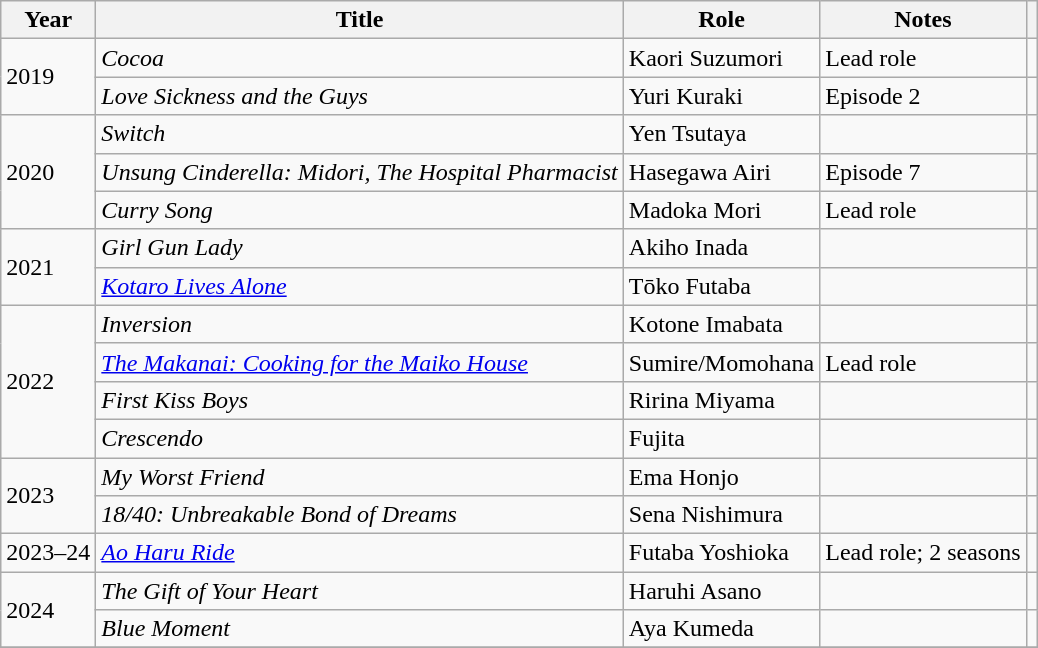<table class="wikitable sortable">
<tr>
<th>Year</th>
<th>Title</th>
<th>Role</th>
<th class="unsortable">Notes</th>
<th class="unsortable"></th>
</tr>
<tr>
<td rowspan="2">2019</td>
<td><em>Cocoa</em></td>
<td>Kaori Suzumori</td>
<td>Lead role</td>
<td></td>
</tr>
<tr>
<td><em>Love Sickness and the Guys</em></td>
<td>Yuri Kuraki</td>
<td>Episode 2</td>
<td></td>
</tr>
<tr>
<td rowspan="3">2020</td>
<td><em>Switch</em></td>
<td>Yen Tsutaya</td>
<td></td>
<td></td>
</tr>
<tr>
<td><em>Unsung Cinderella: Midori, The Hospital Pharmacist</em></td>
<td>Hasegawa Airi</td>
<td>Episode 7</td>
<td></td>
</tr>
<tr>
<td><em>Curry Song</em></td>
<td>Madoka Mori</td>
<td>Lead role</td>
<td></td>
</tr>
<tr>
<td rowspan="2">2021</td>
<td><em>Girl Gun Lady</em></td>
<td>Akiho Inada</td>
<td></td>
<td></td>
</tr>
<tr>
<td><em><a href='#'>Kotaro Lives Alone</a></em></td>
<td>Tōko Futaba</td>
<td></td>
<td></td>
</tr>
<tr>
<td rowspan="4">2022</td>
<td><em>Inversion</em></td>
<td>Kotone Imabata</td>
<td></td>
<td></td>
</tr>
<tr>
<td><em><a href='#'>The Makanai: Cooking for the Maiko House</a></em></td>
<td>Sumire/Momohana</td>
<td>Lead role</td>
<td></td>
</tr>
<tr>
<td><em>First Kiss Boys</em></td>
<td>Ririna Miyama</td>
<td></td>
<td></td>
</tr>
<tr>
<td><em>Crescendo</em></td>
<td>Fujita</td>
<td></td>
<td></td>
</tr>
<tr>
<td rowspan="2">2023</td>
<td><em>My Worst Friend</em></td>
<td>Ema Honjo</td>
<td></td>
<td></td>
</tr>
<tr>
<td><em>18/40: Unbreakable Bond of Dreams</em></td>
<td>Sena Nishimura</td>
<td></td>
<td></td>
</tr>
<tr>
<td>2023–24</td>
<td><em><a href='#'>Ao Haru Ride</a></em></td>
<td>Futaba Yoshioka</td>
<td>Lead role; 2 seasons</td>
<td></td>
</tr>
<tr>
<td rowspan="2">2024</td>
<td><em>The Gift of Your Heart</em></td>
<td>Haruhi Asano</td>
<td></td>
<td></td>
</tr>
<tr>
<td><em>Blue Moment</em></td>
<td>Aya Kumeda</td>
<td></td>
<td></td>
</tr>
<tr>
</tr>
</table>
